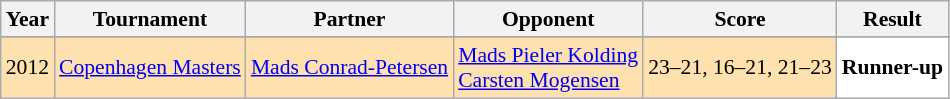<table class="sortable wikitable" style="font-size: 90%;">
<tr>
<th>Year</th>
<th>Tournament</th>
<th>Partner</th>
<th>Opponent</th>
<th>Score</th>
<th>Result</th>
</tr>
<tr>
</tr>
<tr style="background:#FFE0AF">
<td align="center">2012</td>
<td align="left"><a href='#'>Copenhagen Masters</a></td>
<td align="left"> <a href='#'>Mads Conrad-Petersen</a></td>
<td align="left"> <a href='#'>Mads Pieler Kolding</a><br> <a href='#'>Carsten Mogensen</a></td>
<td align="left">23–21, 16–21, 21–23</td>
<td style="text-align:left; background:white"> <strong>Runner-up</strong></td>
</tr>
</table>
